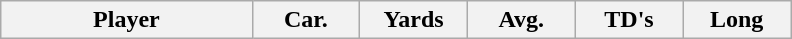<table class="wikitable sortable">
<tr>
<th bgcolor="#DDDDFF" width="21%">Player</th>
<th bgcolor="#DDDDFF" width="9%">Car.</th>
<th bgcolor="#DDDDFF" width="9%">Yards</th>
<th bgcolor="#DDDDFF" width="9%">Avg.</th>
<th bgcolor="#DDDDFF" width="9%">TD's</th>
<th bgcolor="#DDDDFF" width="9%">Long</th>
</tr>
</table>
